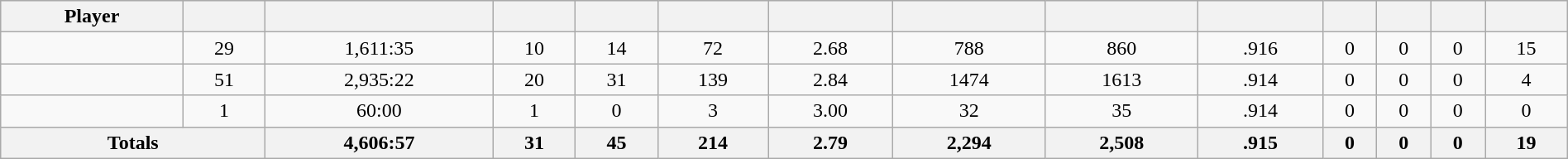<table class="wikitable sortable" style="width:100%;">
<tr style="text-align:center; background:#ddd;">
<th>Player</th>
<th></th>
<th></th>
<th></th>
<th></th>
<th></th>
<th></th>
<th></th>
<th></th>
<th></th>
<th></th>
<th></th>
<th></th>
<th></th>
</tr>
<tr align=center>
<td style=white-space:nowrap></td>
<td>29</td>
<td>1,611:35</td>
<td>10</td>
<td>14</td>
<td>72</td>
<td>2.68</td>
<td>788</td>
<td>860</td>
<td>.916</td>
<td>0</td>
<td>0</td>
<td>0</td>
<td>15</td>
</tr>
<tr align=center>
<td style=white-space:nowrap></td>
<td>51</td>
<td>2,935:22</td>
<td>20</td>
<td>31</td>
<td>139</td>
<td>2.84</td>
<td>1474</td>
<td>1613</td>
<td>.914</td>
<td>0</td>
<td>0</td>
<td>0</td>
<td>4</td>
</tr>
<tr align=center>
<td style=white-space:nowrap></td>
<td>1</td>
<td>60:00</td>
<td>1</td>
<td>0</td>
<td>3</td>
<td>3.00</td>
<td>32</td>
<td>35</td>
<td>.914</td>
<td>0</td>
<td>0</td>
<td>0</td>
<td>0</td>
</tr>
<tr class="unsortable">
<th colspan=2>Totals</th>
<th>4,606:57</th>
<th>31</th>
<th>45</th>
<th>214</th>
<th>2.79</th>
<th>2,294</th>
<th>2,508</th>
<th>.915</th>
<th>0</th>
<th>0</th>
<th>0</th>
<th>19</th>
</tr>
</table>
